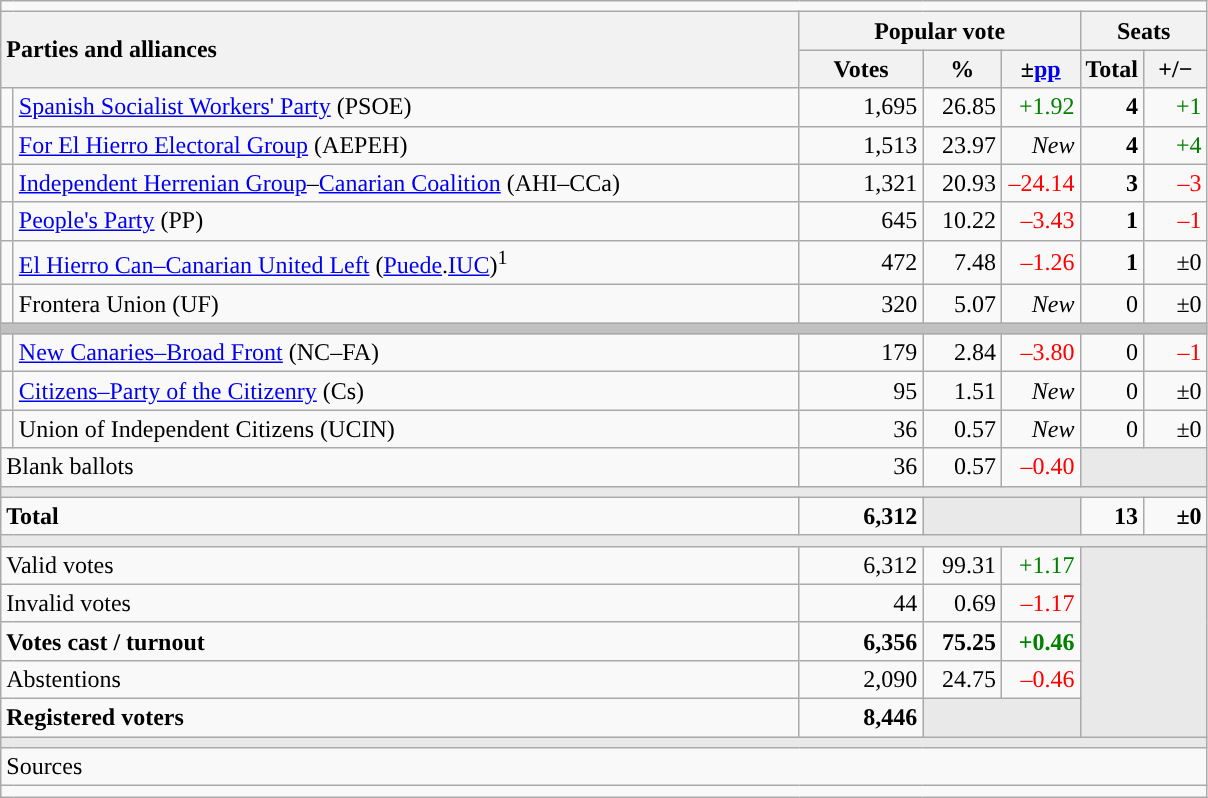<table class="wikitable" style="text-align:right;">
<tr>
<td colspan="7"></td>
</tr>
<tr>
<th style="text-align:left;" rowspan="2" colspan="2" width="525">Parties and alliances</th>
<th colspan="3">Popular vote</th>
<th colspan="2">Seats</th>
</tr>
<tr>
<th width="75">Votes</th>
<th width="45">%</th>
<th width="45">±<a href='#'>pp</a></th>
<th width="35">Total</th>
<th width="35">+/−</th>
</tr>
<tr>
<td width="1" style="color:inherit;background:"></td>
<td align="left"><a href='#'>Spanish Socialist Workers' Party</a> (PSOE)</td>
<td>1,695</td>
<td>26.85</td>
<td style="color:green;">+1.92</td>
<td><strong>4</strong></td>
<td style="color:green;">+1</td>
</tr>
<tr>
<td style="color:inherit;background:"></td>
<td align="left"><a href='#'>For El Hierro Electoral Group</a> (AEPEH)</td>
<td>1,513</td>
<td>23.97</td>
<td><em>New</em></td>
<td><strong>4</strong></td>
<td style="color:green;">+4</td>
</tr>
<tr>
<td style="color:inherit;background:"></td>
<td align="left"><a href='#'>Independent Herrenian Group</a>–<a href='#'>Canarian Coalition</a> (AHI–CCa)</td>
<td>1,321</td>
<td>20.93</td>
<td style="color:red;">–24.14</td>
<td><strong>3</strong></td>
<td style="color:red;">–3</td>
</tr>
<tr>
<td style="color:inherit;background:"></td>
<td align="left"><a href='#'>People's Party</a> (PP)</td>
<td>645</td>
<td>10.22</td>
<td style="color:red;">–3.43</td>
<td><strong>1</strong></td>
<td style="color:red;">–1</td>
</tr>
<tr>
<td style="color:inherit;background:"></td>
<td align="left"><a href='#'>El Hierro Can–Canarian United Left</a> (<a href='#'>Puede</a>.<a href='#'>IUC</a>)<sup>1</sup></td>
<td>472</td>
<td>7.48</td>
<td style="color:red;">–1.26</td>
<td><strong>1</strong></td>
<td>±0</td>
</tr>
<tr>
<td style="color:inherit;background:"></td>
<td align="left">Frontera Union (UF)</td>
<td>320</td>
<td>5.07</td>
<td><em>New</em></td>
<td>0</td>
<td>±0</td>
</tr>
<tr>
<td colspan="7" bgcolor="#C0C0C0"></td>
</tr>
<tr>
<td style="color:inherit;background:"></td>
<td align="left"><a href='#'>New Canaries–Broad Front</a> (NC–FA)</td>
<td>179</td>
<td>2.84</td>
<td style="color:red;">–3.80</td>
<td>0</td>
<td style="color:red;">–1</td>
</tr>
<tr>
<td style="color:inherit;background:"></td>
<td align="left"><a href='#'>Citizens–Party of the Citizenry</a> (Cs)</td>
<td>95</td>
<td>1.51</td>
<td><em>New</em></td>
<td>0</td>
<td>±0</td>
</tr>
<tr>
<td style="color:inherit;background:"></td>
<td align="left">Union of Independent Citizens (UCIN)</td>
<td>36</td>
<td>0.57</td>
<td><em>New</em></td>
<td>0</td>
<td>±0</td>
</tr>
<tr>
<td align="left" colspan="2">Blank ballots</td>
<td>36</td>
<td>0.57</td>
<td style="color:red;">–0.40</td>
<td bgcolor="#E9E9E9" colspan="2"></td>
</tr>
<tr>
<td colspan="7" bgcolor="#E9E9E9"></td>
</tr>
<tr style="font-weight:bold;">
<td align="left" colspan="2">Total</td>
<td>6,312</td>
<td bgcolor="#E9E9E9" colspan="2"></td>
<td>13</td>
<td>±0</td>
</tr>
<tr>
<td colspan="7" bgcolor="#E9E9E9"></td>
</tr>
<tr>
<td align="left" colspan="2">Valid votes</td>
<td>6,312</td>
<td>99.31</td>
<td style="color:green;">+1.17</td>
<td bgcolor="#E9E9E9" colspan="2" rowspan="5"></td>
</tr>
<tr>
<td align="left" colspan="2">Invalid votes</td>
<td>44</td>
<td>0.69</td>
<td style="color:red;">–1.17</td>
</tr>
<tr style="font-weight:bold;">
<td align="left" colspan="2">Votes cast / turnout</td>
<td>6,356</td>
<td>75.25</td>
<td style="color:green;">+0.46</td>
</tr>
<tr>
<td align="left" colspan="2">Abstentions</td>
<td>2,090</td>
<td>24.75</td>
<td style="color:red;">–0.46</td>
</tr>
<tr style="font-weight:bold;">
<td align="left" colspan="2">Registered voters</td>
<td>8,446</td>
<td bgcolor="#E9E9E9" colspan="2"></td>
</tr>
<tr>
<td colspan="7" bgcolor="#E9E9E9"></td>
</tr>
<tr>
<td align="left" colspan="7">Sources</td>
</tr>
<tr>
<td colspan="7" style="text-align:left; max-width:790px;"></td>
</tr>
</table>
